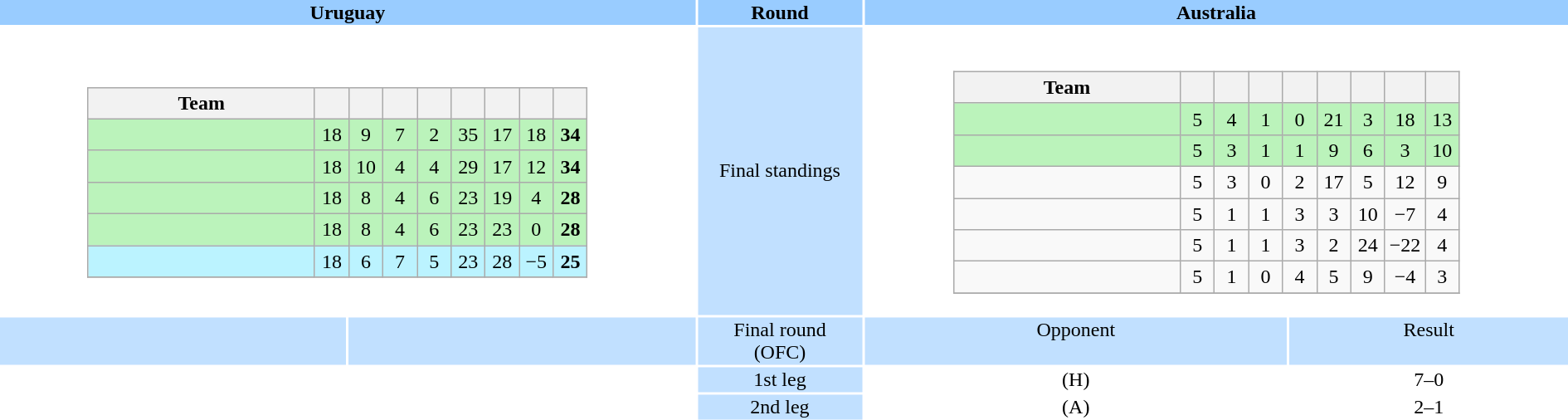<table style="width:100%; text-align:center;">
<tr style="vertical-align:top; background:#9cf;">
<th colspan=2 style="width:1*">Uruguay</th>
<th>Round</th>
<th colspan=2 style="width:1*">Australia</th>
</tr>
<tr>
<td colspan="2" align="center"><br><table class="wikitable" style="text-align: center;">
<tr>
<th style="width:175px;">Team</th>
<th width="20"></th>
<th width="20"></th>
<th width="20"></th>
<th width="20"></th>
<th width="20"></th>
<th width="20"></th>
<th width="20"></th>
<th width="20"></th>
</tr>
<tr style="background:#BBF3BB;">
<td style="text-align:left;"></td>
<td>18</td>
<td>9</td>
<td>7</td>
<td>2</td>
<td>35</td>
<td>17</td>
<td>18</td>
<td><strong>34</strong></td>
</tr>
<tr style="background:#BBF3BB;">
<td style="text-align:left;"></td>
<td>18</td>
<td>10</td>
<td>4</td>
<td>4</td>
<td>29</td>
<td>17</td>
<td>12</td>
<td><strong>34</strong></td>
</tr>
<tr style="background:#BBF3BB;">
<td style="text-align:left;"></td>
<td>18</td>
<td>8</td>
<td>4</td>
<td>6</td>
<td>23</td>
<td>19</td>
<td>4</td>
<td><strong>28</strong></td>
</tr>
<tr style="background:#BBF3BB;">
<td style="text-align:left;"></td>
<td>18</td>
<td>8</td>
<td>4</td>
<td>6</td>
<td>23</td>
<td>23</td>
<td>0</td>
<td><strong>28</strong></td>
</tr>
<tr style="background:#BBF3FF;">
<td style="text-align:left;"></td>
<td>18</td>
<td>6</td>
<td>7</td>
<td>5</td>
<td>23</td>
<td>28</td>
<td>−5</td>
<td><strong>25</strong></td>
</tr>
<tr>
</tr>
</table>
</td>
<td style="background:#c1e0ff;">Final standings</td>
<td colspan="2" align="center"><br><table class="wikitable" style="text-align: center;">
<tr>
<th style="width:175px;">Team</th>
<th width="20"></th>
<th width="20"></th>
<th width="20"></th>
<th width="20"></th>
<th width="20"></th>
<th width="20"></th>
<th width="20"></th>
<th width="20"></th>
</tr>
<tr style="background:#BBF3BB;">
<td style="text-align:left;"></td>
<td>5</td>
<td>4</td>
<td>1</td>
<td>0</td>
<td>21</td>
<td>3</td>
<td>18</td>
<td>13</td>
</tr>
<tr style="background:#BBF3BB;">
<td style="text-align:left;"></td>
<td>5</td>
<td>3</td>
<td>1</td>
<td>1</td>
<td>9</td>
<td>6</td>
<td>3</td>
<td>10</td>
</tr>
<tr>
<td style="text-align:left;"></td>
<td>5</td>
<td>3</td>
<td>0</td>
<td>2</td>
<td>17</td>
<td>5</td>
<td>12</td>
<td>9</td>
</tr>
<tr>
<td style="text-align:left;"></td>
<td>5</td>
<td>1</td>
<td>1</td>
<td>3</td>
<td>3</td>
<td>10</td>
<td>−7</td>
<td>4</td>
</tr>
<tr>
<td style="text-align:left;"></td>
<td>5</td>
<td>1</td>
<td>1</td>
<td>3</td>
<td>2</td>
<td>24</td>
<td>−22</td>
<td>4</td>
</tr>
<tr>
<td style="text-align:left;"></td>
<td>5</td>
<td>1</td>
<td>0</td>
<td>4</td>
<td>5</td>
<td>9</td>
<td>−4</td>
<td>3</td>
</tr>
<tr>
</tr>
</table>
</td>
</tr>
<tr style="vertical-align:top; background:#c1e0ff;">
<td></td>
<td></td>
<td>Final round <br> (OFC)</td>
<td>Opponent</td>
<td>Result</td>
</tr>
<tr>
<td></td>
<td></td>
<td style="background:#c1e0ff;">1st leg</td>
<td> (H)</td>
<td>7–0</td>
</tr>
<tr>
<td></td>
<td></td>
<td style="background:#c1e0ff;">2nd leg</td>
<td> (A)</td>
<td>2–1</td>
</tr>
<tr>
</tr>
</table>
